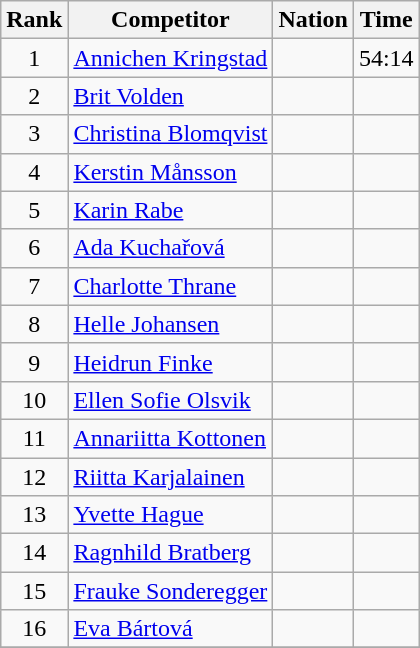<table class="wikitable sortable" style="text-align:left">
<tr>
<th data-sort-type="number">Rank</th>
<th class="unsortable">Competitor</th>
<th>Nation</th>
<th>Time</th>
</tr>
<tr>
<td style="text-align:center">1</td>
<td><a href='#'>Annichen Kringstad</a></td>
<td></td>
<td style="text-align:right">54:14</td>
</tr>
<tr>
<td style="text-align:center">2</td>
<td><a href='#'>Brit Volden</a></td>
<td></td>
<td style="text-align:right"></td>
</tr>
<tr>
<td style="text-align:center">3</td>
<td><a href='#'>Christina Blomqvist</a></td>
<td></td>
<td style="text-align:right"></td>
</tr>
<tr>
<td style="text-align:center">4</td>
<td><a href='#'>Kerstin Månsson</a></td>
<td></td>
<td style="text-align:right"></td>
</tr>
<tr>
<td style="text-align:center">5</td>
<td><a href='#'>Karin Rabe</a></td>
<td></td>
<td style="text-align:right"></td>
</tr>
<tr>
<td style="text-align:center">6</td>
<td><a href='#'>Ada Kuchařová</a></td>
<td></td>
<td style="text-align:right"></td>
</tr>
<tr>
<td style="text-align:center">7</td>
<td><a href='#'>Charlotte Thrane</a></td>
<td></td>
<td style="text-align:right"></td>
</tr>
<tr>
<td style="text-align:center">8</td>
<td><a href='#'>Helle Johansen</a></td>
<td></td>
<td style="text-align:right"></td>
</tr>
<tr>
<td style="text-align:center">9</td>
<td><a href='#'>Heidrun Finke</a></td>
<td></td>
<td style="text-align:right"></td>
</tr>
<tr>
<td style="text-align:center">10</td>
<td><a href='#'>Ellen Sofie Olsvik</a></td>
<td></td>
<td style="text-align:right"></td>
</tr>
<tr>
<td style="text-align:center">11</td>
<td><a href='#'>Annariitta Kottonen</a></td>
<td></td>
<td style="text-align:right"></td>
</tr>
<tr>
<td style="text-align:center">12</td>
<td><a href='#'>Riitta Karjalainen</a></td>
<td></td>
<td style="text-align:right"></td>
</tr>
<tr>
<td style="text-align:center">13</td>
<td><a href='#'>Yvette Hague</a></td>
<td></td>
<td style="text-align:right"></td>
</tr>
<tr>
<td style="text-align:center">14</td>
<td><a href='#'>Ragnhild Bratberg</a></td>
<td></td>
<td style="text-align:right"></td>
</tr>
<tr>
<td style="text-align:center">15</td>
<td><a href='#'>Frauke Sonderegger</a></td>
<td></td>
<td style="text-align:right"></td>
</tr>
<tr>
<td style="text-align:center">16</td>
<td><a href='#'>Eva Bártová</a></td>
<td></td>
<td style="text-align:right"></td>
</tr>
<tr>
</tr>
</table>
